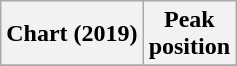<table class="wikitable sortable plainrowheaders">
<tr>
<th scope="col">Chart (2019)</th>
<th scope="col">Peak<br>position</th>
</tr>
<tr>
</tr>
</table>
